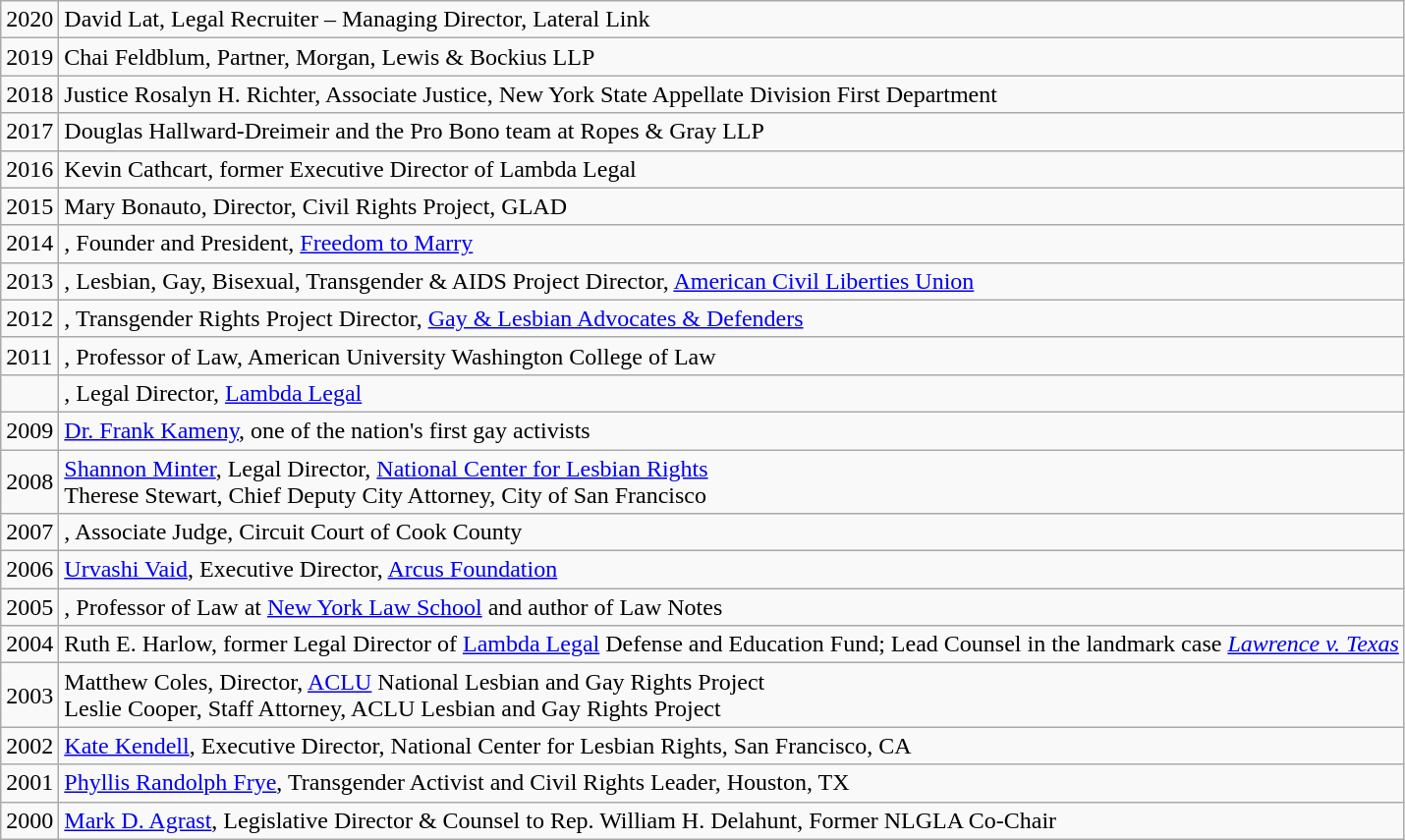<table class="wikitable">
<tr>
<td>2020</td>
<td>David Lat, Legal Recruiter – Managing Director, Lateral Link</td>
</tr>
<tr>
<td>2019</td>
<td>Chai Feldblum, Partner, Morgan, Lewis & Bockius LLP</td>
</tr>
<tr>
<td>2018</td>
<td>Justice Rosalyn H. Richter, Associate Justice, New York State Appellate Division First Department</td>
</tr>
<tr>
<td>2017</td>
<td>Douglas Hallward-Dreimeir and the Pro Bono team at Ropes & Gray LLP</td>
</tr>
<tr>
<td>2016</td>
<td>Kevin Cathcart, former Executive Director of Lambda Legal</td>
</tr>
<tr>
<td>2015</td>
<td>Mary Bonauto, Director, Civil Rights Project, GLAD</td>
</tr>
<tr>
<td>2014</td>
<td>, Founder and President, <a href='#'>Freedom to Marry</a></td>
</tr>
<tr>
<td>2013</td>
<td>, Lesbian, Gay, Bisexual, Transgender & AIDS Project Director, <a href='#'>American Civil Liberties Union</a></td>
</tr>
<tr>
<td>2012</td>
<td>, Transgender Rights Project Director, <a href='#'>Gay & Lesbian Advocates & Defenders</a></td>
</tr>
<tr>
<td>2011</td>
<td>, Professor of Law, American University Washington College of Law</td>
</tr>
<tr>
<td></td>
<td>, Legal Director, <a href='#'>Lambda Legal</a></td>
</tr>
<tr>
<td>2009</td>
<td><a href='#'>Dr. Frank Kameny</a>, one of the nation's first gay activists</td>
</tr>
<tr>
<td>2008</td>
<td><a href='#'>Shannon Minter</a>, Legal Director, <a href='#'>National Center for Lesbian Rights</a><br>Therese Stewart, Chief Deputy City Attorney, City of San Francisco</td>
</tr>
<tr>
<td>2007</td>
<td>, Associate Judge, Circuit Court of Cook County</td>
</tr>
<tr>
<td>2006</td>
<td><a href='#'>Urvashi Vaid</a>, Executive Director, <a href='#'>Arcus Foundation</a></td>
</tr>
<tr>
<td>2005</td>
<td>, Professor of Law at <a href='#'>New York Law School</a> and author of Law Notes</td>
</tr>
<tr>
<td>2004</td>
<td>Ruth E. Harlow, former Legal Director of <a href='#'>Lambda Legal</a> Defense and Education Fund; Lead Counsel in the landmark case <em><a href='#'>Lawrence v. Texas</a></em></td>
</tr>
<tr>
<td>2003</td>
<td>Matthew Coles, Director, <a href='#'>ACLU</a> National Lesbian and Gay Rights Project<br>Leslie Cooper, Staff Attorney, ACLU Lesbian and Gay Rights Project</td>
</tr>
<tr>
<td>2002</td>
<td><a href='#'>Kate Kendell</a>, Executive Director, National Center for Lesbian Rights, San Francisco, CA</td>
</tr>
<tr>
<td>2001</td>
<td><a href='#'>Phyllis Randolph Frye</a>, Transgender Activist and Civil Rights Leader, Houston, TX</td>
</tr>
<tr>
<td>2000</td>
<td><a href='#'>Mark D. Agrast</a>, Legislative Director & Counsel to Rep. William H. Delahunt, Former NLGLA Co-Chair</td>
</tr>
</table>
